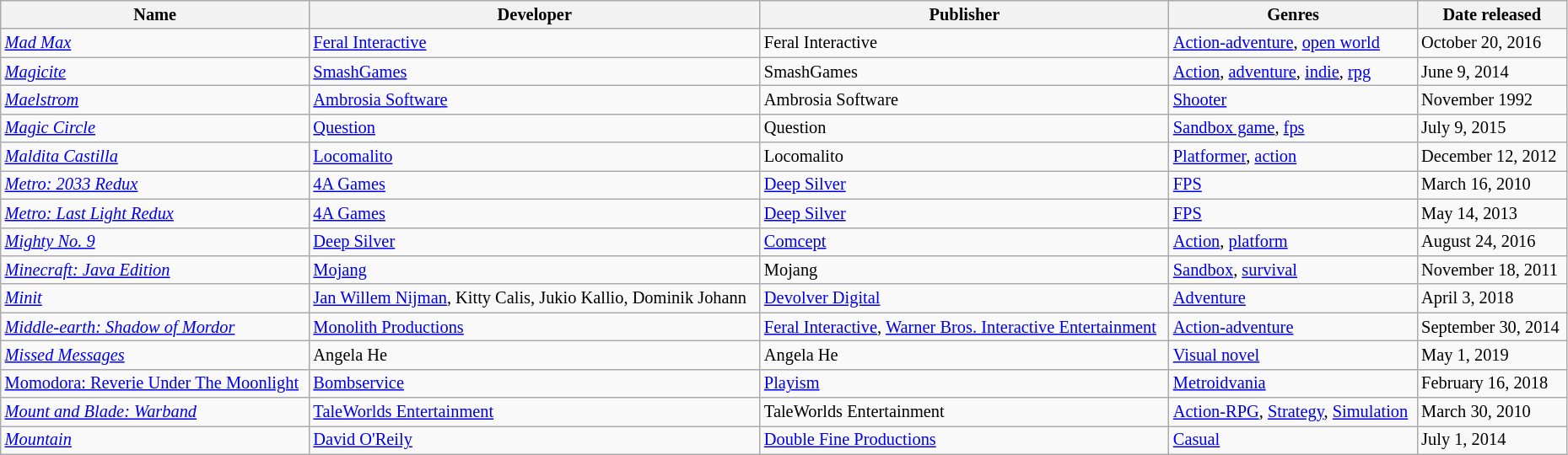<table class="wikitable sortable" style="font-size:85%; width:98%">
<tr>
<th>Name</th>
<th>Developer</th>
<th>Publisher</th>
<th>Genres</th>
<th>Date released</th>
</tr>
<tr>
<td><em><a href='#'>Mad Max</a></em></td>
<td><a href='#'>Feral Interactive</a></td>
<td>Feral Interactive</td>
<td><a href='#'>Action-adventure</a>, <a href='#'>open world</a></td>
<td>October 20, 2016</td>
</tr>
<tr>
<td><em><a href='#'>Magicite</a></em></td>
<td><a href='#'>SmashGames</a></td>
<td>SmashGames</td>
<td><a href='#'>Action</a>, <a href='#'>adventure</a>, <a href='#'>indie</a>, <a href='#'>rpg</a></td>
<td>June 9, 2014</td>
</tr>
<tr>
<td><em><a href='#'>Maelstrom</a></em></td>
<td><a href='#'>Ambrosia Software</a></td>
<td>Ambrosia Software</td>
<td><a href='#'>Shooter</a></td>
<td>November 1992</td>
</tr>
<tr>
<td><em><a href='#'>Magic Circle</a></em></td>
<td><a href='#'>Question</a></td>
<td>Question</td>
<td><a href='#'>Sandbox game</a>, <a href='#'>fps</a></td>
<td>July 9, 2015</td>
</tr>
<tr>
<td><em><a href='#'>Maldita Castilla</a></em></td>
<td><a href='#'>Locomalito</a></td>
<td>Locomalito</td>
<td><a href='#'>Platformer</a>, <a href='#'>action</a></td>
<td>December 12, 2012</td>
</tr>
<tr>
<td><em><a href='#'>Metro: 2033 Redux</a></em></td>
<td><a href='#'>4A Games</a></td>
<td><a href='#'>Deep Silver</a></td>
<td><a href='#'>FPS</a></td>
<td>March 16, 2010</td>
</tr>
<tr>
<td><em><a href='#'>Metro: Last Light Redux</a></em></td>
<td><a href='#'>4A Games</a></td>
<td><a href='#'>Deep Silver</a></td>
<td><a href='#'>FPS</a></td>
<td>May 14, 2013</td>
</tr>
<tr>
<td><em><a href='#'>Mighty No. 9</a></em></td>
<td><a href='#'>Deep Silver</a></td>
<td><a href='#'>Comcept</a></td>
<td><a href='#'>Action</a>, <a href='#'>platform</a></td>
<td>August 24, 2016</td>
</tr>
<tr>
<td><em><a href='#'>Minecraft: Java Edition</a></em></td>
<td><a href='#'>Mojang</a></td>
<td>Mojang</td>
<td><a href='#'>Sandbox</a>, <a href='#'>survival</a></td>
<td>November 18, 2011</td>
</tr>
<tr>
<td><em><a href='#'>Minit</a></em></td>
<td><a href='#'>Jan Willem Nijman</a>, Kitty Calis, Jukio Kallio, Dominik Johann</td>
<td><a href='#'>Devolver Digital</a></td>
<td><a href='#'>Adventure</a></td>
<td>April 3, 2018</td>
</tr>
<tr>
<td><em><a href='#'>Middle-earth: Shadow of Mordor</a></em></td>
<td><a href='#'>Monolith Productions</a></td>
<td><a href='#'>Feral Interactive</a>, <a href='#'>Warner Bros. Interactive Entertainment</a></td>
<td><a href='#'>Action-adventure</a></td>
<td>September 30, 2014</td>
</tr>
<tr>
<td><em><a href='#'>Missed Messages</a></em></td>
<td>Angela He</td>
<td>Angela He</td>
<td><a href='#'>Visual novel</a></td>
<td>May 1, 2019</td>
</tr>
<tr>
<td><a href='#'>Momodora: Reverie Under The Moonlight</a></td>
<td><a href='#'>Bombservice</a></td>
<td><a href='#'>Playism</a></td>
<td><a href='#'>Metroidvania</a></td>
<td>February 16, 2018</td>
</tr>
<tr>
<td><em><a href='#'>Mount and Blade: Warband</a></em></td>
<td><a href='#'>TaleWorlds Entertainment</a></td>
<td>TaleWorlds Entertainment</td>
<td><a href='#'>Action-RPG</a>, <a href='#'>Strategy</a>, <a href='#'>Simulation</a></td>
<td>March 30, 2010</td>
</tr>
<tr>
<td><em><a href='#'>Mountain</a></em></td>
<td><a href='#'>David O'Reily</a></td>
<td><a href='#'>Double Fine Productions</a></td>
<td><a href='#'>Casual</a></td>
<td>July 1, 2014</td>
</tr>
</table>
